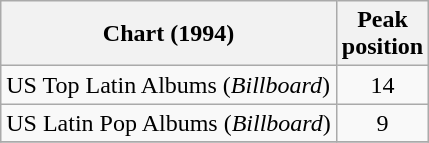<table class="wikitable ">
<tr>
<th align="left">Chart (1994)</th>
<th align="left">Peak<br>position</th>
</tr>
<tr>
<td align="left">US Top Latin Albums (<em>Billboard</em>)</td>
<td align="center">14</td>
</tr>
<tr>
<td align="left">US Latin Pop Albums (<em>Billboard</em>)</td>
<td align="center">9</td>
</tr>
<tr>
</tr>
</table>
